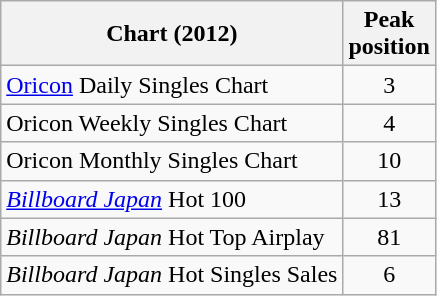<table class="wikitable sortable" border="1">
<tr>
<th>Chart (2012)</th>
<th>Peak<br>position</th>
</tr>
<tr>
<td><a href='#'>Oricon</a> Daily Singles Chart</td>
<td style="text-align:center;">3</td>
</tr>
<tr>
<td>Oricon Weekly Singles Chart</td>
<td style="text-align:center;">4</td>
</tr>
<tr>
<td>Oricon Monthly Singles Chart</td>
<td style="text-align:center;">10</td>
</tr>
<tr>
<td><em><a href='#'>Billboard Japan</a></em> Hot 100</td>
<td style="text-align:center;">13</td>
</tr>
<tr>
<td><em>Billboard Japan</em> Hot Top Airplay</td>
<td style="text-align:center;">81</td>
</tr>
<tr>
<td><em>Billboard Japan</em> Hot Singles Sales</td>
<td style="text-align:center;">6</td>
</tr>
</table>
